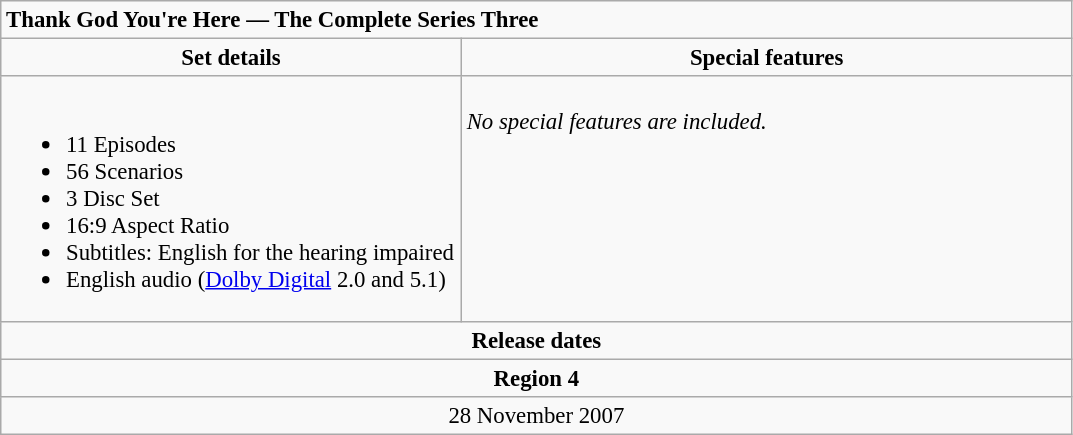<table class="wikitable" style="font-size: 95%;">
<tr>
<td colspan="3"><strong>Thank God You're Here — The Complete Series Three</strong></td>
</tr>
<tr style="text-align:center;">
<td style="width:300px; "><strong>Set details</strong></td>
<td style="width:400px; "><strong>Special features</strong></td>
</tr>
<tr valign="top">
<td style="text-align:left; width:300px;"><br><ul><li>11 Episodes</li><li>56 Scenarios</li><li>3 Disc Set</li><li>16:9 Aspect Ratio</li><li>Subtitles: English for the hearing impaired</li><li>English audio (<a href='#'>Dolby Digital</a> 2.0 and 5.1)</li></ul></td>
<td style="text-align:left; width:400px;"><br><em>No special features are included.</em></td>
</tr>
<tr>
<td colspan="3" style="text-align:center;"><strong>Release dates</strong></td>
</tr>
<tr>
<td colspan="3" style="text-align:center;"><strong>Region 4</strong></td>
</tr>
<tr>
<td colspan="3" style="text-align:center;">28 November 2007</td>
</tr>
</table>
